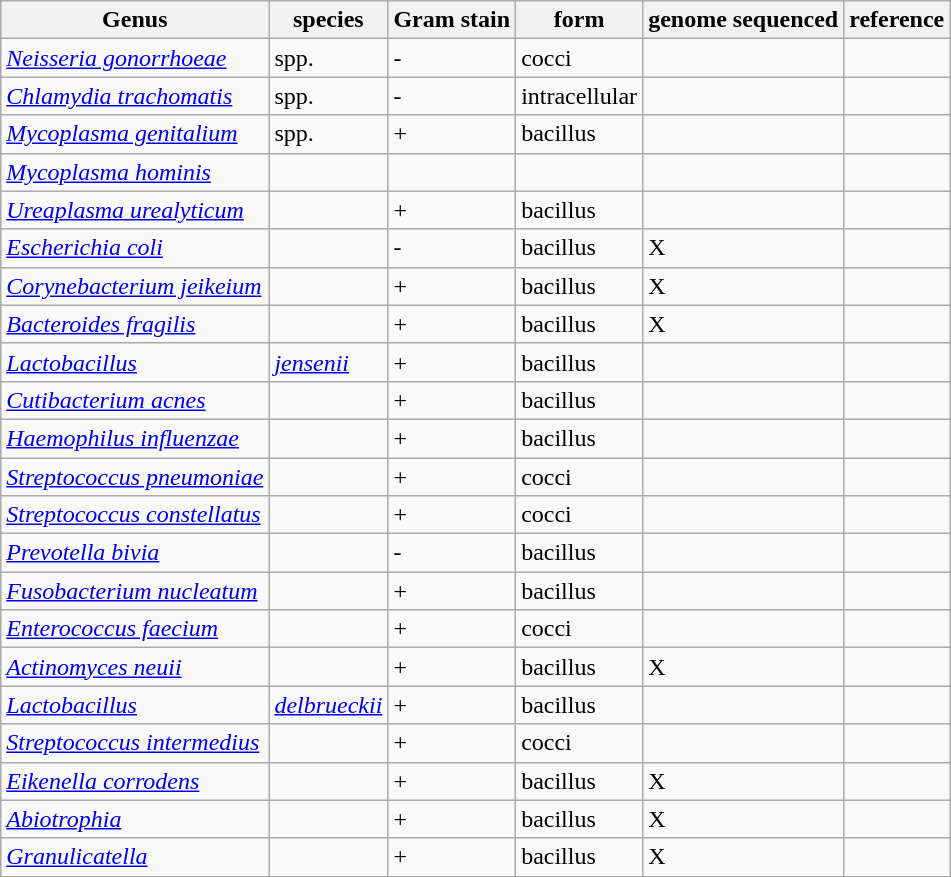<table class="wikitable">
<tr>
<th>Genus</th>
<th>species</th>
<th>Gram stain</th>
<th>form</th>
<th>genome sequenced</th>
<th>reference</th>
</tr>
<tr>
<td><em><a href='#'>Neisseria gonorrhoeae</a></em></td>
<td>spp.</td>
<td>-</td>
<td>cocci</td>
<td></td>
<td></td>
</tr>
<tr>
<td><em><a href='#'>Chlamydia trachomatis</a></em></td>
<td>spp.</td>
<td>-</td>
<td>intracellular</td>
<td></td>
<td></td>
</tr>
<tr>
<td><em><a href='#'>Mycoplasma genitalium</a></em></td>
<td>spp.</td>
<td>+</td>
<td>bacillus</td>
<td></td>
<td></td>
</tr>
<tr>
<td><em><a href='#'>Mycoplasma hominis</a></em></td>
<td></td>
<td></td>
<td></td>
<td></td>
<td></td>
</tr>
<tr>
<td><em><a href='#'>Ureaplasma urealyticum</a></em></td>
<td></td>
<td>+</td>
<td>bacillus</td>
<td></td>
<td></td>
</tr>
<tr>
<td><em><a href='#'>Escherichia coli</a></em></td>
<td></td>
<td>-</td>
<td>bacillus</td>
<td>X</td>
<td></td>
</tr>
<tr>
<td><em><a href='#'>Corynebacterium jeikeium</a></em></td>
<td></td>
<td>+</td>
<td>bacillus</td>
<td>X</td>
<td></td>
</tr>
<tr>
<td><em><a href='#'>Bacteroides fragilis</a></em></td>
<td></td>
<td>+</td>
<td>bacillus</td>
<td>X</td>
<td></td>
</tr>
<tr>
<td><em><a href='#'>Lactobacillus</a></em></td>
<td><em><a href='#'>jensenii</a></em></td>
<td>+</td>
<td>bacillus</td>
<td></td>
<td></td>
</tr>
<tr>
<td><em><a href='#'>Cutibacterium acnes</a></em></td>
<td></td>
<td>+</td>
<td>bacillus</td>
<td></td>
<td></td>
</tr>
<tr>
<td><em><a href='#'>Haemophilus influenzae</a></em></td>
<td></td>
<td>+</td>
<td>bacillus</td>
<td></td>
<td></td>
</tr>
<tr>
<td><em><a href='#'>Streptococcus pneumoniae</a></em></td>
<td></td>
<td>+</td>
<td>cocci</td>
<td></td>
<td></td>
</tr>
<tr>
<td><em><a href='#'>Streptococcus constellatus</a></em></td>
<td></td>
<td>+</td>
<td>cocci</td>
<td></td>
<td></td>
</tr>
<tr>
<td><em><a href='#'>Prevotella bivia</a> </em></td>
<td></td>
<td>-</td>
<td>bacillus</td>
<td></td>
<td></td>
</tr>
<tr>
<td><em><a href='#'>Fusobacterium nucleatum</a></em></td>
<td></td>
<td>+</td>
<td>bacillus</td>
<td></td>
<td></td>
</tr>
<tr>
<td><em><a href='#'>Enterococcus faecium</a></em></td>
<td></td>
<td>+</td>
<td>cocci</td>
<td></td>
<td></td>
</tr>
<tr>
<td><em><a href='#'>Actinomyces neuii</a></em></td>
<td></td>
<td>+</td>
<td>bacillus</td>
<td>X</td>
<td></td>
</tr>
<tr>
<td><em><a href='#'>Lactobacillus</a></em></td>
<td><em><a href='#'>delbrueckii</a></em></td>
<td>+</td>
<td>bacillus</td>
<td></td>
<td></td>
</tr>
<tr>
<td><em><a href='#'>Streptococcus intermedius</a></em></td>
<td></td>
<td>+</td>
<td>cocci</td>
<td></td>
<td></td>
</tr>
<tr>
<td><em><a href='#'>Eikenella corrodens</a></em></td>
<td></td>
<td>+</td>
<td>bacillus</td>
<td>X</td>
<td></td>
</tr>
<tr>
<td><em><a href='#'>Abiotrophia</a></em></td>
<td></td>
<td>+</td>
<td>bacillus</td>
<td>X</td>
<td></td>
</tr>
<tr>
<td><em><a href='#'>Granulicatella</a></em></td>
<td></td>
<td>+</td>
<td>bacillus</td>
<td>X</td>
<td></td>
</tr>
<tr>
</tr>
</table>
